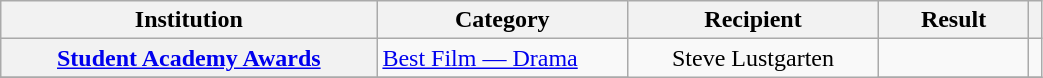<table class="wikitable plainrowheaders" style="width:55%;">
<tr>
<th style="width:30%;">Institution</th>
<th style="width:20%;">Category</th>
<th style="width:20%;">Recipient</th>
<th style="width:12%;">Result</th>
<th style="width:1%;"></th>
</tr>
<tr>
<th scope="row" style="text-align:center;"><a href='#'>Student Academy Awards</a></th>
<td><a href='#'>Best Film — Drama</a></td>
<td rowspan="2" style="text-align:center;">Steve Lustgarten</td>
<td></td>
<td style="text-align:center;"></td>
</tr>
<tr>
</tr>
</table>
